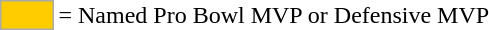<table>
<tr>
<td style="background:#fc0; border:1px solid #aaa; width:2em; text-align:center;"></td>
<td>= Named Pro Bowl MVP or Defensive MVP</td>
</tr>
</table>
